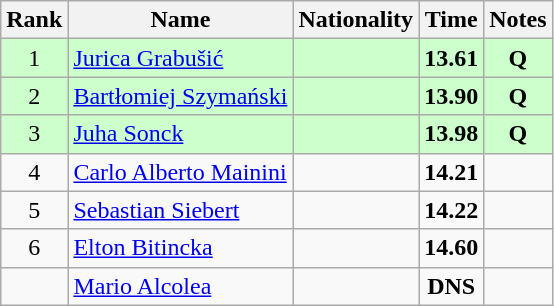<table class="wikitable sortable" style="text-align:center">
<tr>
<th>Rank</th>
<th>Name</th>
<th>Nationality</th>
<th>Time</th>
<th>Notes</th>
</tr>
<tr bgcolor=ccffcc>
<td>1</td>
<td align=left><a href='#'>Jurica Grabušić</a></td>
<td align=left></td>
<td><strong>13.61</strong></td>
<td><strong>Q</strong></td>
</tr>
<tr bgcolor=ccffcc>
<td>2</td>
<td align=left><a href='#'>Bartłomiej Szymański</a></td>
<td align=left></td>
<td><strong>13.90</strong></td>
<td><strong>Q</strong></td>
</tr>
<tr bgcolor=ccffcc>
<td>3</td>
<td align=left><a href='#'>Juha Sonck</a></td>
<td align=left></td>
<td><strong>13.98</strong></td>
<td><strong>Q</strong></td>
</tr>
<tr>
<td>4</td>
<td align=left><a href='#'>Carlo Alberto Mainini</a></td>
<td align=left></td>
<td><strong>14.21</strong></td>
<td></td>
</tr>
<tr>
<td>5</td>
<td align=left><a href='#'>Sebastian Siebert</a></td>
<td align=left></td>
<td><strong>14.22</strong></td>
<td></td>
</tr>
<tr>
<td>6</td>
<td align=left><a href='#'>Elton Bitincka</a></td>
<td align=left></td>
<td><strong>14.60</strong></td>
<td></td>
</tr>
<tr>
<td></td>
<td align=left><a href='#'>Mario Alcolea</a></td>
<td align=left></td>
<td><strong>DNS</strong></td>
<td></td>
</tr>
</table>
